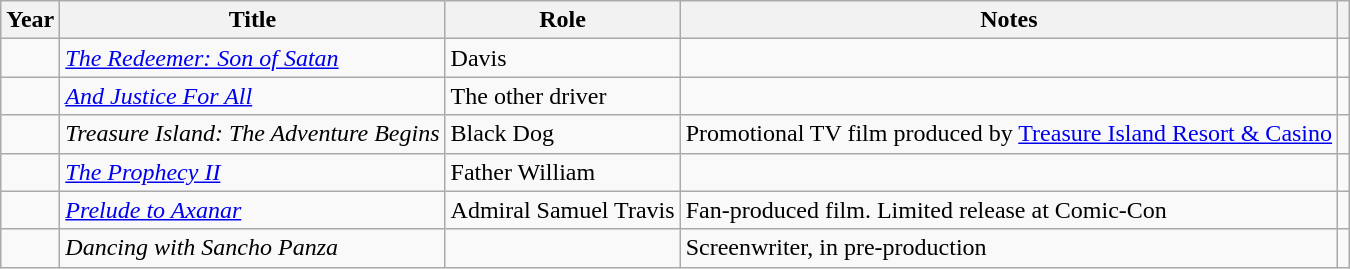<table class="wikitable sortable plainrowheaders">
<tr>
<th>Year</th>
<th>Title</th>
<th>Role</th>
<th class="unsortable">Notes</th>
<th class="unsortable"></th>
</tr>
<tr>
<td></td>
<td><em><a href='#'>The Redeemer: Son of Satan</a></em></td>
<td>Davis</td>
<td></td>
<td></td>
</tr>
<tr>
<td></td>
<td><em><a href='#'>And Justice For All</a></em></td>
<td>The other driver</td>
<td></td>
<td></td>
</tr>
<tr>
<td></td>
<td><em>Treasure Island: The Adventure Begins</em></td>
<td>Black Dog</td>
<td>Promotional TV film produced by <a href='#'>Treasure Island Resort & Casino</a></td>
<td></td>
</tr>
<tr>
<td></td>
<td><em><a href='#'>The Prophecy II</a></em></td>
<td>Father William</td>
<td></td>
<td></td>
</tr>
<tr>
<td></td>
<td><em><a href='#'>Prelude to Axanar</a></em></td>
<td>Admiral Samuel Travis</td>
<td>Fan-produced film. Limited release at Comic-Con</td>
<td></td>
</tr>
<tr>
<td></td>
<td><em>Dancing with Sancho Panza</em></td>
<td></td>
<td>Screenwriter, in pre-production</td>
<td></td>
</tr>
</table>
